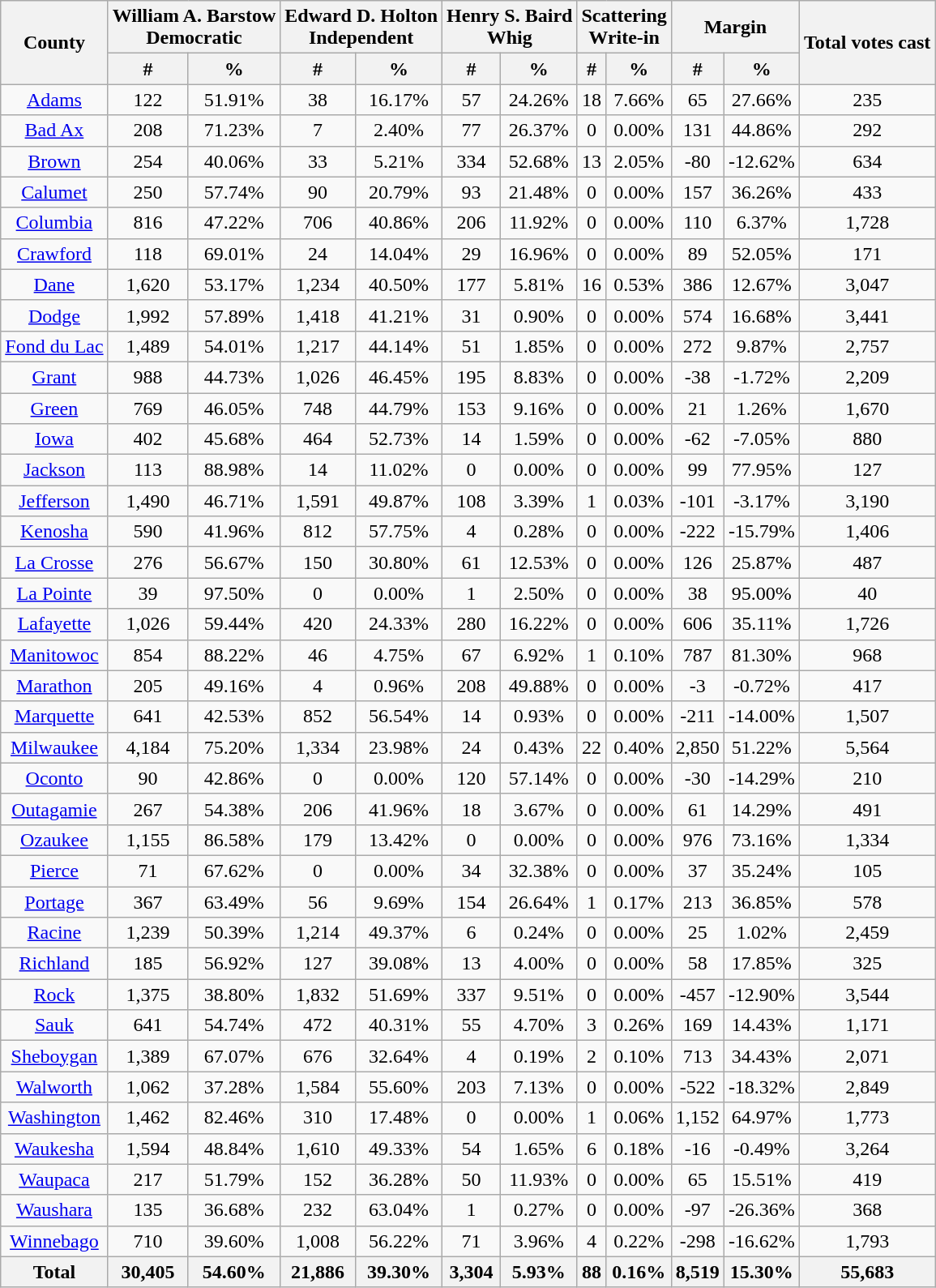<table class="wikitable sortable" style="text-align:center">
<tr>
<th rowspan="2" style="text-align:center;">County</th>
<th colspan="2" style="text-align:center;">William A. Barstow<br>Democratic</th>
<th colspan="2" style="text-align:center;">Edward D. Holton<br>Independent</th>
<th colspan="2" style="text-align:center;">Henry S. Baird<br>Whig</th>
<th colspan="2" style="text-align:center;">Scattering<br>Write-in</th>
<th colspan="2" style="text-align:center;">Margin</th>
<th rowspan="2" style="text-align:center;">Total votes cast</th>
</tr>
<tr>
<th style="text-align:center;" data-sort-type="number">#</th>
<th style="text-align:center;" data-sort-type="number">%</th>
<th style="text-align:center;" data-sort-type="number">#</th>
<th style="text-align:center;" data-sort-type="number">%</th>
<th style="text-align:center;" data-sort-type="number">#</th>
<th style="text-align:center;" data-sort-type="number">%</th>
<th style="text-align:center;" data-sort-type="number">#</th>
<th style="text-align:center;" data-sort-type="number">%</th>
<th style="text-align:center;" data-sort-type="number">#</th>
<th style="text-align:center;" data-sort-type="number">%</th>
</tr>
<tr style="text-align:center;">
<td><a href='#'>Adams</a></td>
<td>122</td>
<td>51.91%</td>
<td>38</td>
<td>16.17%</td>
<td>57</td>
<td>24.26%</td>
<td>18</td>
<td>7.66%</td>
<td>65</td>
<td>27.66%</td>
<td>235</td>
</tr>
<tr style="text-align:center;">
<td><a href='#'>Bad Ax</a></td>
<td>208</td>
<td>71.23%</td>
<td>7</td>
<td>2.40%</td>
<td>77</td>
<td>26.37%</td>
<td>0</td>
<td>0.00%</td>
<td>131</td>
<td>44.86%</td>
<td>292</td>
</tr>
<tr style="text-align:center;">
<td><a href='#'>Brown</a></td>
<td>254</td>
<td>40.06%</td>
<td>33</td>
<td>5.21%</td>
<td>334</td>
<td>52.68%</td>
<td>13</td>
<td>2.05%</td>
<td>-80</td>
<td>-12.62%</td>
<td>634</td>
</tr>
<tr style="text-align:center;">
<td><a href='#'>Calumet</a></td>
<td>250</td>
<td>57.74%</td>
<td>90</td>
<td>20.79%</td>
<td>93</td>
<td>21.48%</td>
<td>0</td>
<td>0.00%</td>
<td>157</td>
<td>36.26%</td>
<td>433</td>
</tr>
<tr style="text-align:center;">
<td><a href='#'>Columbia</a></td>
<td>816</td>
<td>47.22%</td>
<td>706</td>
<td>40.86%</td>
<td>206</td>
<td>11.92%</td>
<td>0</td>
<td>0.00%</td>
<td>110</td>
<td>6.37%</td>
<td>1,728</td>
</tr>
<tr style="text-align:center;">
<td><a href='#'>Crawford</a></td>
<td>118</td>
<td>69.01%</td>
<td>24</td>
<td>14.04%</td>
<td>29</td>
<td>16.96%</td>
<td>0</td>
<td>0.00%</td>
<td>89</td>
<td>52.05%</td>
<td>171</td>
</tr>
<tr style="text-align:center;">
<td><a href='#'>Dane</a></td>
<td>1,620</td>
<td>53.17%</td>
<td>1,234</td>
<td>40.50%</td>
<td>177</td>
<td>5.81%</td>
<td>16</td>
<td>0.53%</td>
<td>386</td>
<td>12.67%</td>
<td>3,047</td>
</tr>
<tr style="text-align:center;">
<td><a href='#'>Dodge</a></td>
<td>1,992</td>
<td>57.89%</td>
<td>1,418</td>
<td>41.21%</td>
<td>31</td>
<td>0.90%</td>
<td>0</td>
<td>0.00%</td>
<td>574</td>
<td>16.68%</td>
<td>3,441</td>
</tr>
<tr style="text-align:center;">
<td><a href='#'>Fond du Lac</a></td>
<td>1,489</td>
<td>54.01%</td>
<td>1,217</td>
<td>44.14%</td>
<td>51</td>
<td>1.85%</td>
<td>0</td>
<td>0.00%</td>
<td>272</td>
<td>9.87%</td>
<td>2,757</td>
</tr>
<tr style="text-align:center;">
<td><a href='#'>Grant</a></td>
<td>988</td>
<td>44.73%</td>
<td>1,026</td>
<td>46.45%</td>
<td>195</td>
<td>8.83%</td>
<td>0</td>
<td>0.00%</td>
<td>-38</td>
<td>-1.72%</td>
<td>2,209</td>
</tr>
<tr style="text-align:center;">
<td><a href='#'>Green</a></td>
<td>769</td>
<td>46.05%</td>
<td>748</td>
<td>44.79%</td>
<td>153</td>
<td>9.16%</td>
<td>0</td>
<td>0.00%</td>
<td>21</td>
<td>1.26%</td>
<td>1,670</td>
</tr>
<tr style="text-align:center;">
<td><a href='#'>Iowa</a></td>
<td>402</td>
<td>45.68%</td>
<td>464</td>
<td>52.73%</td>
<td>14</td>
<td>1.59%</td>
<td>0</td>
<td>0.00%</td>
<td>-62</td>
<td>-7.05%</td>
<td>880</td>
</tr>
<tr style="text-align:center;">
<td><a href='#'>Jackson</a></td>
<td>113</td>
<td>88.98%</td>
<td>14</td>
<td>11.02%</td>
<td>0</td>
<td>0.00%</td>
<td>0</td>
<td>0.00%</td>
<td>99</td>
<td>77.95%</td>
<td>127</td>
</tr>
<tr style="text-align:center;">
<td><a href='#'>Jefferson</a></td>
<td>1,490</td>
<td>46.71%</td>
<td>1,591</td>
<td>49.87%</td>
<td>108</td>
<td>3.39%</td>
<td>1</td>
<td>0.03%</td>
<td>-101</td>
<td>-3.17%</td>
<td>3,190</td>
</tr>
<tr style="text-align:center;">
<td><a href='#'>Kenosha</a></td>
<td>590</td>
<td>41.96%</td>
<td>812</td>
<td>57.75%</td>
<td>4</td>
<td>0.28%</td>
<td>0</td>
<td>0.00%</td>
<td>-222</td>
<td>-15.79%</td>
<td>1,406</td>
</tr>
<tr style="text-align:center;">
<td><a href='#'>La Crosse</a></td>
<td>276</td>
<td>56.67%</td>
<td>150</td>
<td>30.80%</td>
<td>61</td>
<td>12.53%</td>
<td>0</td>
<td>0.00%</td>
<td>126</td>
<td>25.87%</td>
<td>487</td>
</tr>
<tr style="text-align:center;">
<td><a href='#'>La Pointe</a></td>
<td>39</td>
<td>97.50%</td>
<td>0</td>
<td>0.00%</td>
<td>1</td>
<td>2.50%</td>
<td>0</td>
<td>0.00%</td>
<td>38</td>
<td>95.00%</td>
<td>40</td>
</tr>
<tr style="text-align:center;">
<td><a href='#'>Lafayette</a></td>
<td>1,026</td>
<td>59.44%</td>
<td>420</td>
<td>24.33%</td>
<td>280</td>
<td>16.22%</td>
<td>0</td>
<td>0.00%</td>
<td>606</td>
<td>35.11%</td>
<td>1,726</td>
</tr>
<tr style="text-align:center;">
<td><a href='#'>Manitowoc</a></td>
<td>854</td>
<td>88.22%</td>
<td>46</td>
<td>4.75%</td>
<td>67</td>
<td>6.92%</td>
<td>1</td>
<td>0.10%</td>
<td>787</td>
<td>81.30%</td>
<td>968</td>
</tr>
<tr style="text-align:center;">
<td><a href='#'>Marathon</a></td>
<td>205</td>
<td>49.16%</td>
<td>4</td>
<td>0.96%</td>
<td>208</td>
<td>49.88%</td>
<td>0</td>
<td>0.00%</td>
<td>-3</td>
<td>-0.72%</td>
<td>417</td>
</tr>
<tr style="text-align:center;">
<td><a href='#'>Marquette</a></td>
<td>641</td>
<td>42.53%</td>
<td>852</td>
<td>56.54%</td>
<td>14</td>
<td>0.93%</td>
<td>0</td>
<td>0.00%</td>
<td>-211</td>
<td>-14.00%</td>
<td>1,507</td>
</tr>
<tr style="text-align:center;">
<td><a href='#'>Milwaukee</a></td>
<td>4,184</td>
<td>75.20%</td>
<td>1,334</td>
<td>23.98%</td>
<td>24</td>
<td>0.43%</td>
<td>22</td>
<td>0.40%</td>
<td>2,850</td>
<td>51.22%</td>
<td>5,564</td>
</tr>
<tr style="text-align:center;">
<td><a href='#'>Oconto</a></td>
<td>90</td>
<td>42.86%</td>
<td>0</td>
<td>0.00%</td>
<td>120</td>
<td>57.14%</td>
<td>0</td>
<td>0.00%</td>
<td>-30</td>
<td>-14.29%</td>
<td>210</td>
</tr>
<tr style="text-align:center;">
<td><a href='#'>Outagamie</a></td>
<td>267</td>
<td>54.38%</td>
<td>206</td>
<td>41.96%</td>
<td>18</td>
<td>3.67%</td>
<td>0</td>
<td>0.00%</td>
<td>61</td>
<td>14.29%</td>
<td>491</td>
</tr>
<tr style="text-align:center;">
<td><a href='#'>Ozaukee</a></td>
<td>1,155</td>
<td>86.58%</td>
<td>179</td>
<td>13.42%</td>
<td>0</td>
<td>0.00%</td>
<td>0</td>
<td>0.00%</td>
<td>976</td>
<td>73.16%</td>
<td>1,334</td>
</tr>
<tr style="text-align:center;">
<td><a href='#'>Pierce</a></td>
<td>71</td>
<td>67.62%</td>
<td>0</td>
<td>0.00%</td>
<td>34</td>
<td>32.38%</td>
<td>0</td>
<td>0.00%</td>
<td>37</td>
<td>35.24%</td>
<td>105</td>
</tr>
<tr style="text-align:center;">
<td><a href='#'>Portage</a></td>
<td>367</td>
<td>63.49%</td>
<td>56</td>
<td>9.69%</td>
<td>154</td>
<td>26.64%</td>
<td>1</td>
<td>0.17%</td>
<td>213</td>
<td>36.85%</td>
<td>578</td>
</tr>
<tr style="text-align:center;">
<td><a href='#'>Racine</a></td>
<td>1,239</td>
<td>50.39%</td>
<td>1,214</td>
<td>49.37%</td>
<td>6</td>
<td>0.24%</td>
<td>0</td>
<td>0.00%</td>
<td>25</td>
<td>1.02%</td>
<td>2,459</td>
</tr>
<tr style="text-align:center;">
<td><a href='#'>Richland</a></td>
<td>185</td>
<td>56.92%</td>
<td>127</td>
<td>39.08%</td>
<td>13</td>
<td>4.00%</td>
<td>0</td>
<td>0.00%</td>
<td>58</td>
<td>17.85%</td>
<td>325</td>
</tr>
<tr style="text-align:center;">
<td><a href='#'>Rock</a></td>
<td>1,375</td>
<td>38.80%</td>
<td>1,832</td>
<td>51.69%</td>
<td>337</td>
<td>9.51%</td>
<td>0</td>
<td>0.00%</td>
<td>-457</td>
<td>-12.90%</td>
<td>3,544</td>
</tr>
<tr style="text-align:center;">
<td><a href='#'>Sauk</a></td>
<td>641</td>
<td>54.74%</td>
<td>472</td>
<td>40.31%</td>
<td>55</td>
<td>4.70%</td>
<td>3</td>
<td>0.26%</td>
<td>169</td>
<td>14.43%</td>
<td>1,171</td>
</tr>
<tr style="text-align:center;">
<td><a href='#'>Sheboygan</a></td>
<td>1,389</td>
<td>67.07%</td>
<td>676</td>
<td>32.64%</td>
<td>4</td>
<td>0.19%</td>
<td>2</td>
<td>0.10%</td>
<td>713</td>
<td>34.43%</td>
<td>2,071</td>
</tr>
<tr style="text-align:center;">
<td><a href='#'>Walworth</a></td>
<td>1,062</td>
<td>37.28%</td>
<td>1,584</td>
<td>55.60%</td>
<td>203</td>
<td>7.13%</td>
<td>0</td>
<td>0.00%</td>
<td>-522</td>
<td>-18.32%</td>
<td>2,849</td>
</tr>
<tr style="text-align:center;">
<td><a href='#'>Washington</a></td>
<td>1,462</td>
<td>82.46%</td>
<td>310</td>
<td>17.48%</td>
<td>0</td>
<td>0.00%</td>
<td>1</td>
<td>0.06%</td>
<td>1,152</td>
<td>64.97%</td>
<td>1,773</td>
</tr>
<tr style="text-align:center;">
<td><a href='#'>Waukesha</a></td>
<td>1,594</td>
<td>48.84%</td>
<td>1,610</td>
<td>49.33%</td>
<td>54</td>
<td>1.65%</td>
<td>6</td>
<td>0.18%</td>
<td>-16</td>
<td>-0.49%</td>
<td>3,264</td>
</tr>
<tr style="text-align:center;">
<td><a href='#'>Waupaca</a></td>
<td>217</td>
<td>51.79%</td>
<td>152</td>
<td>36.28%</td>
<td>50</td>
<td>11.93%</td>
<td>0</td>
<td>0.00%</td>
<td>65</td>
<td>15.51%</td>
<td>419</td>
</tr>
<tr style="text-align:center;">
<td><a href='#'>Waushara</a></td>
<td>135</td>
<td>36.68%</td>
<td>232</td>
<td>63.04%</td>
<td>1</td>
<td>0.27%</td>
<td>0</td>
<td>0.00%</td>
<td>-97</td>
<td>-26.36%</td>
<td>368</td>
</tr>
<tr style="text-align:center;">
<td><a href='#'>Winnebago</a></td>
<td>710</td>
<td>39.60%</td>
<td>1,008</td>
<td>56.22%</td>
<td>71</td>
<td>3.96%</td>
<td>4</td>
<td>0.22%</td>
<td>-298</td>
<td>-16.62%</td>
<td>1,793</td>
</tr>
<tr>
<th>Total</th>
<th>30,405</th>
<th>54.60%</th>
<th>21,886</th>
<th>39.30%</th>
<th>3,304</th>
<th>5.93%</th>
<th>88</th>
<th>0.16%</th>
<th>8,519</th>
<th>15.30%</th>
<th>55,683</th>
</tr>
</table>
